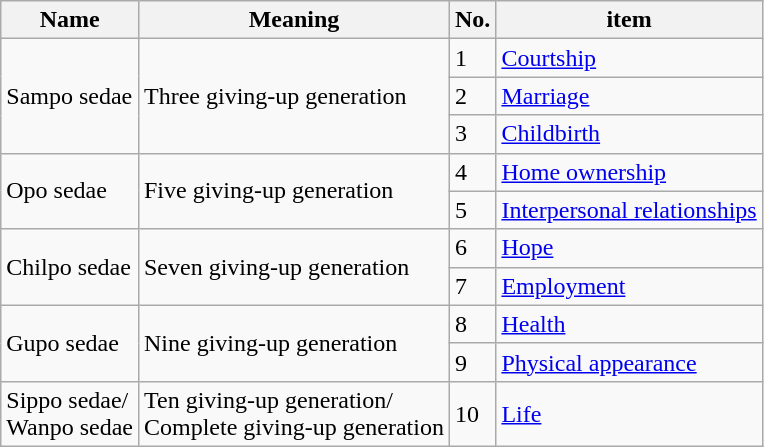<table class="wikitable sortable floatright" style="text-align:left;">
<tr>
<th>Name</th>
<th>Meaning</th>
<th>No.</th>
<th>item</th>
</tr>
<tr>
<td rowspan="3">Sampo sedae</td>
<td rowspan="3">Three giving-up generation</td>
<td>1</td>
<td><a href='#'>Courtship</a></td>
</tr>
<tr>
<td>2</td>
<td><a href='#'>Marriage</a></td>
</tr>
<tr>
<td>3</td>
<td><a href='#'>Childbirth</a></td>
</tr>
<tr>
<td rowspan="2">Opo sedae</td>
<td rowspan="2">Five giving-up generation</td>
<td>4</td>
<td><a href='#'>Home ownership</a></td>
</tr>
<tr>
<td>5</td>
<td><a href='#'>Interpersonal relationships</a></td>
</tr>
<tr>
<td rowspan="2">Chilpo sedae</td>
<td rowspan="2">Seven giving-up generation</td>
<td>6</td>
<td><a href='#'>Hope</a></td>
</tr>
<tr>
<td>7</td>
<td><a href='#'>Employment</a></td>
</tr>
<tr>
<td rowspan="2">Gupo sedae</td>
<td rowspan="2">Nine giving-up generation</td>
<td>8</td>
<td><a href='#'>Health</a></td>
</tr>
<tr>
<td>9</td>
<td><a href='#'>Physical appearance</a></td>
</tr>
<tr>
<td>Sippo sedae/<br>Wanpo sedae</td>
<td>Ten giving-up generation/<br>Complete giving-up generation</td>
<td>10</td>
<td><a href='#'>Life</a></td>
</tr>
</table>
